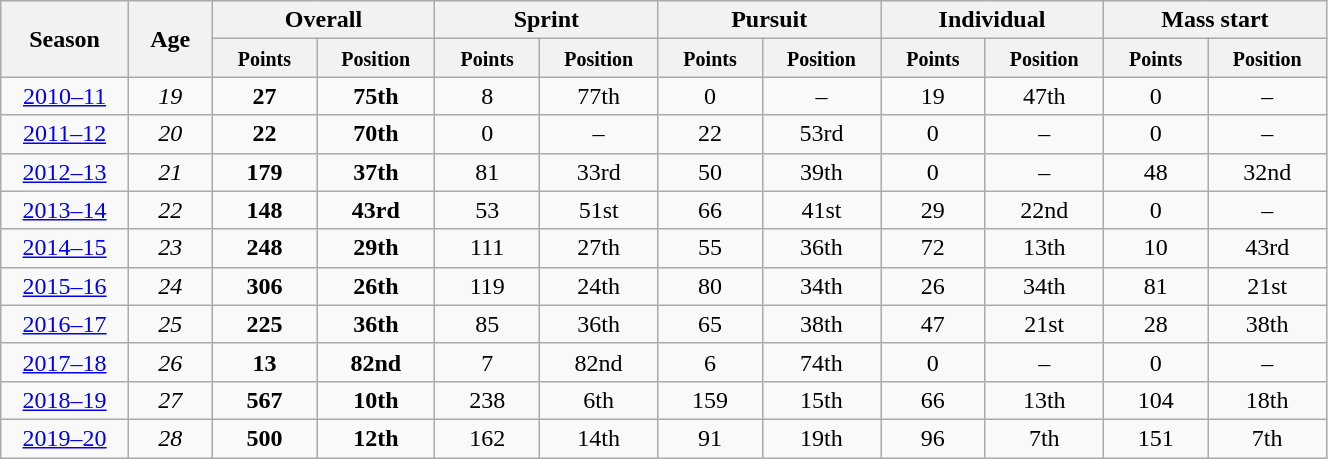<table class="wikitable" style="text-align:center;" width="70%">
<tr class="hintergrundfarbe5">
<th rowspan="2" style="width:6%;">Season</th>
<th rowspan="2" style="width:4%;">Age</th>
<th colspan="2">Overall</th>
<th colspan="2">Sprint</th>
<th colspan="2">Pursuit</th>
<th colspan="2">Individual</th>
<th colspan="2">Mass start</th>
</tr>
<tr class="hintergrundfarbe5">
<th style="width:5%;"><small>Points</small></th>
<th style="width:5%;"><small>Position</small></th>
<th style="width:5%;"><small>Points</small></th>
<th style="width:5%;"><small>Position</small></th>
<th style="width:5%;"><small>Points</small></th>
<th style="width:5%;"><small>Position</small></th>
<th style="width:5%;"><small>Points</small></th>
<th style="width:5%;"><small>Position</small></th>
<th style="width:5%;"><small>Points</small></th>
<th style="width:5%;"><small>Position</small></th>
</tr>
<tr>
<td><a href='#'>2010–11</a></td>
<td><em>19</em></td>
<td><strong>27</strong></td>
<td><strong>75th</strong></td>
<td>8</td>
<td>77th</td>
<td>0</td>
<td>–</td>
<td>19</td>
<td>47th</td>
<td>0</td>
<td>–</td>
</tr>
<tr>
<td><a href='#'>2011–12</a></td>
<td><em>20</em></td>
<td><strong>22</strong></td>
<td><strong>70th</strong></td>
<td>0</td>
<td>–</td>
<td>22</td>
<td>53rd</td>
<td>0</td>
<td>–</td>
<td>0</td>
<td>–</td>
</tr>
<tr>
<td><a href='#'>2012–13</a></td>
<td><em>21</em></td>
<td><strong>179</strong></td>
<td><strong>37th</strong></td>
<td>81</td>
<td>33rd</td>
<td>50</td>
<td>39th</td>
<td>0</td>
<td>–</td>
<td>48</td>
<td>32nd</td>
</tr>
<tr>
<td><a href='#'>2013–14</a></td>
<td><em>22</em></td>
<td><strong>148</strong></td>
<td><strong>43rd</strong></td>
<td>53</td>
<td>51st</td>
<td>66</td>
<td>41st</td>
<td>29</td>
<td>22nd</td>
<td>0</td>
<td>–</td>
</tr>
<tr>
<td><a href='#'>2014–15</a></td>
<td><em>23</em></td>
<td><strong>248</strong></td>
<td><strong>29th</strong></td>
<td>111</td>
<td>27th</td>
<td>55</td>
<td>36th</td>
<td>72</td>
<td>13th</td>
<td>10</td>
<td>43rd</td>
</tr>
<tr>
<td><a href='#'>2015–16</a></td>
<td><em>24</em></td>
<td><strong>306</strong></td>
<td><strong>26th</strong></td>
<td>119</td>
<td>24th</td>
<td>80</td>
<td>34th</td>
<td>26</td>
<td>34th</td>
<td>81</td>
<td>21st</td>
</tr>
<tr>
<td><a href='#'>2016–17</a></td>
<td><em>25</em></td>
<td><strong>225</strong></td>
<td><strong>36th</strong></td>
<td>85</td>
<td>36th</td>
<td>65</td>
<td>38th</td>
<td>47</td>
<td>21st</td>
<td>28</td>
<td>38th</td>
</tr>
<tr>
<td><a href='#'>2017–18</a></td>
<td><em>26</em></td>
<td><strong>13</strong></td>
<td><strong>82nd</strong></td>
<td>7</td>
<td>82nd</td>
<td>6</td>
<td>74th</td>
<td>0</td>
<td>–</td>
<td>0</td>
<td>–</td>
</tr>
<tr>
<td><a href='#'>2018–19</a></td>
<td><em>27</em></td>
<td><strong>567</strong></td>
<td><strong>10th</strong></td>
<td>238</td>
<td>6th</td>
<td>159</td>
<td>15th</td>
<td>66</td>
<td>13th</td>
<td>104</td>
<td>18th</td>
</tr>
<tr>
<td><a href='#'>2019–20</a></td>
<td><em>28</em></td>
<td><strong>500</strong></td>
<td><strong>12th</strong></td>
<td>162</td>
<td>14th</td>
<td>91</td>
<td>19th</td>
<td>96</td>
<td>7th</td>
<td>151</td>
<td>7th</td>
</tr>
</table>
